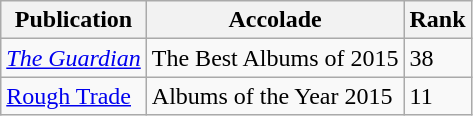<table class="sortable wikitable">
<tr>
<th>Publication</th>
<th>Accolade</th>
<th>Rank</th>
</tr>
<tr>
<td><em><a href='#'>The Guardian</a></em></td>
<td>The Best Albums of 2015</td>
<td>38</td>
</tr>
<tr>
<td><a href='#'>Rough Trade</a></td>
<td>Albums of the Year 2015</td>
<td>11</td>
</tr>
</table>
